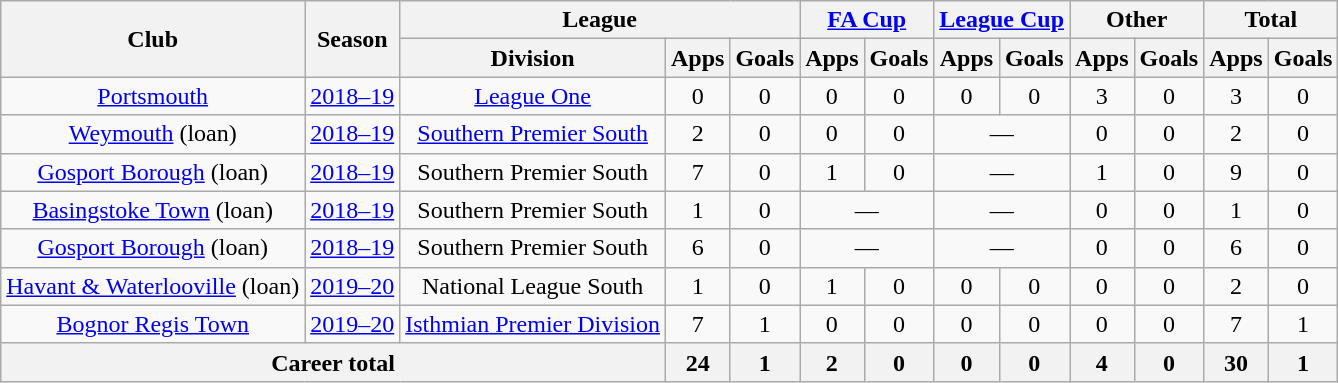<table class=wikitable style=text-align:center>
<tr>
<th rowspan=2>Club</th>
<th rowspan=2>Season</th>
<th colspan=3>League</th>
<th colspan=2><a href='#'>FA Cup</a></th>
<th colspan=2><a href='#'>League Cup</a></th>
<th colspan=2>Other</th>
<th colspan=2>Total</th>
</tr>
<tr>
<th>Division</th>
<th>Apps</th>
<th>Goals</th>
<th>Apps</th>
<th>Goals</th>
<th>Apps</th>
<th>Goals</th>
<th>Apps</th>
<th>Goals</th>
<th>Apps</th>
<th>Goals</th>
</tr>
<tr>
<td valign="center"><a href='#'>Portsmouth</a></td>
<td><a href='#'>2018–19</a></td>
<td><a href='#'>League One</a></td>
<td>0</td>
<td>0</td>
<td>0</td>
<td>0</td>
<td>0</td>
<td>0</td>
<td>3</td>
<td>0</td>
<td>3</td>
<td>0</td>
</tr>
<tr>
<td valign="center"><a href='#'>Weymouth</a> (loan)</td>
<td><a href='#'>2018–19</a></td>
<td><a href='#'>Southern Premier South</a></td>
<td>2</td>
<td>0</td>
<td>0</td>
<td>0</td>
<td colspan=2>—</td>
<td>0</td>
<td>0</td>
<td>2</td>
<td>0</td>
</tr>
<tr>
<td valign="center"><a href='#'>Gosport Borough</a> (loan)</td>
<td><a href='#'>2018–19</a></td>
<td>Southern Premier South</td>
<td>7</td>
<td>0</td>
<td>1</td>
<td>0</td>
<td colspan=2>—</td>
<td>1</td>
<td>0</td>
<td>9</td>
<td>0</td>
</tr>
<tr>
<td valign="center"><a href='#'>Basingstoke Town</a> (loan)</td>
<td><a href='#'>2018–19</a></td>
<td>Southern Premier South</td>
<td>1</td>
<td>0</td>
<td colspan=2>—</td>
<td colspan=2>—</td>
<td>0</td>
<td>0</td>
<td>1</td>
<td>0</td>
</tr>
<tr>
<td valign="center"><a href='#'>Gosport Borough</a> (loan)</td>
<td><a href='#'>2018–19</a></td>
<td>Southern Premier South</td>
<td>6</td>
<td>0</td>
<td colspan=2>—</td>
<td colspan=2>—</td>
<td>0</td>
<td>0</td>
<td>6</td>
<td>0</td>
</tr>
<tr>
<td valign="center"><a href='#'>Havant & Waterlooville</a>  (loan)</td>
<td><a href='#'>2019–20</a></td>
<td>National League South</td>
<td>1</td>
<td>0</td>
<td>1</td>
<td>0</td>
<td>0</td>
<td>0</td>
<td>0</td>
<td>0</td>
<td>2</td>
<td>0</td>
</tr>
<tr>
<td valign="center"><a href='#'>Bognor Regis Town</a></td>
<td><a href='#'>2019–20</a></td>
<td><a href='#'>Isthmian Premier Division</a></td>
<td>7</td>
<td>1</td>
<td>0</td>
<td>0</td>
<td>0</td>
<td>0</td>
<td>0</td>
<td>0</td>
<td>7</td>
<td>1</td>
</tr>
<tr>
<th colspan=3>Career total</th>
<th>24</th>
<th>1</th>
<th>2</th>
<th>0</th>
<th>0</th>
<th>0</th>
<th>4</th>
<th>0</th>
<th>30</th>
<th>1</th>
</tr>
</table>
